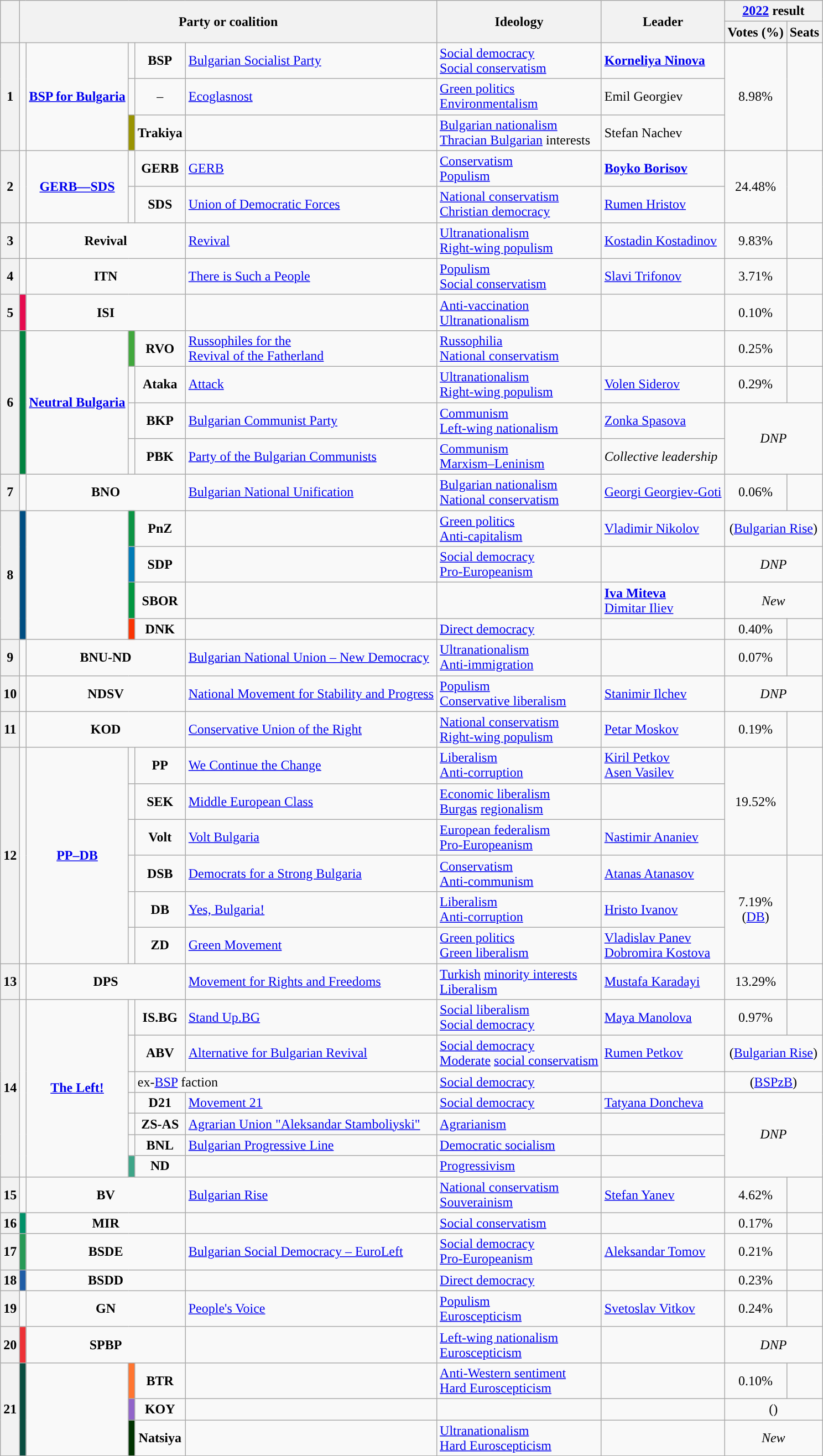<table class="wikitable mw-collapsible mw-collapsed" style="text-align:left">
<tr>
<th rowspan="2"></th>
<th colspan="5" rowspan="2">Party or coalition</th>
<th rowspan="2">Ideology</th>
<th rowspan="2">Leader</th>
<th colspan="2"><a href='#'>2022</a> result</th>
</tr>
<tr>
<th>Votes (%)</th>
<th>Seats</th>
</tr>
<tr>
<th rowspan="3">1</th>
<td rowspan="3" style="color:inherit;background:"></td>
<td rowspan="3" style="text-align:center"><strong><a href='#'>BSP for Bulgaria</a></strong></td>
<td style="color:inherit;background:"></td>
<td style="text-align:center"><strong>BSP</strong></td>
<td><a href='#'>Bulgarian Socialist Party</a></td>
<td><a href='#'>Social democracy</a><br><a href='#'>Social conservatism</a></td>
<td><strong><a href='#'>Korneliya Ninova</a></strong></td>
<td rowspan="3" style="text-align:center">8.98%</td>
<td rowspan="3"></td>
</tr>
<tr>
<td style="color:inherit;background:"></td>
<td style="text-align:center">–</td>
<td><a href='#'>Ecoglasnost</a></td>
<td><a href='#'>Green politics</a><br><a href='#'>Environmentalism</a></td>
<td>Emil Georgiev</td>
</tr>
<tr>
<td style="color:inherit;background:#999301"></td>
<td style="text-align:center"><strong>Trakiya</strong></td>
<td></td>
<td><a href='#'>Bulgarian nationalism</a><br><a href='#'>Thracian Bulgarian</a> interests</td>
<td>Stefan Nachev</td>
</tr>
<tr>
<th rowspan="2">2</th>
<td rowspan="2" style="color:inherit;background:"></td>
<td rowspan="2" style="text-align:center"><strong><a href='#'>GERB—SDS</a></strong></td>
<td style="color:inherit;background:"></td>
<td style="text-align:center"><strong>GERB</strong></td>
<td><a href='#'>GERB</a></td>
<td><a href='#'>Conservatism</a><br><a href='#'>Populism</a></td>
<td><strong><a href='#'>Boyko Borisov</a></strong></td>
<td rowspan=2 style="text-align:center">24.48%</td>
<td rowspan=2></td>
</tr>
<tr>
<td style="color:inherit;background:"></td>
<td style="text-align:center"><strong>SDS</strong></td>
<td><a href='#'>Union of Democratic Forces</a></td>
<td><a href='#'>National conservatism</a><br><a href='#'>Christian democracy</a></td>
<td><a href='#'>Rumen Hristov</a></td>
</tr>
<tr>
<th>3</th>
<td style="color:inherit;background:"></td>
<td colspan="3" style="text-align:center"><strong>Revival</strong></td>
<td><a href='#'>Revival</a></td>
<td><a href='#'>Ultranationalism</a><br><a href='#'>Right-wing populism</a></td>
<td><a href='#'>Kostadin Kostadinov</a></td>
<td style="text-align:center">9.83%</td>
<td></td>
</tr>
<tr>
<th>4</th>
<td style="color:inherit;background:"></td>
<td colspan="3" style="text-align:center"><strong>ITN</strong></td>
<td><a href='#'>There is Such a People</a></td>
<td><a href='#'>Populism</a><br><a href='#'>Social conservatism</a></td>
<td><a href='#'>Slavi Trifonov</a></td>
<td style="text-align:center">3.71%</td>
<td></td>
</tr>
<tr>
<th>5</th>
<td style="color:inherit;background:#E60B4F"></td>
<td colspan="3" style="text-align:center"><strong>ISI</strong></td>
<td></td>
<td><a href='#'>Anti-vaccination</a><br><a href='#'>Ultranationalism</a></td>
<td></td>
<td style="text-align:center">0.10%</td>
<td></td>
</tr>
<tr>
<th rowspan="4">6</th>
<td rowspan="4" style="background:#018340"></td>
<td rowspan="4" style="text-align:center"><strong><a href='#'>Neutral Bulgaria</a></strong></td>
<td style="color:inherit;background:#41A83D"></td>
<td style="text-align:center"><strong>RVO</strong></td>
<td><a href='#'>Russophiles for the<br>Revival of the Fatherland</a></td>
<td><a href='#'>Russophilia</a><br><a href='#'>National conservatism</a></td>
<td><strong></strong></td>
<td style="text-align:center">0.25%</td>
<td></td>
</tr>
<tr>
<td style="color:inherit;background:"></td>
<td style="text-align:center"><strong>Ataka</strong></td>
<td><a href='#'>Attack</a></td>
<td><a href='#'>Ultranationalism</a><br><a href='#'>Right-wing populism</a></td>
<td><a href='#'>Volen Siderov</a></td>
<td style="text-align:center">0.29%</td>
<td></td>
</tr>
<tr>
<td style="color:inherit;background:"></td>
<td style="text-align:center"><strong>BKP</strong></td>
<td><a href='#'>Bulgarian Communist Party</a></td>
<td><a href='#'>Communism</a><br><a href='#'>Left-wing nationalism</a></td>
<td><a href='#'>Zonka Spasova</a></td>
<td colspan="2" rowspan=2 style="text-align:center"><em>DNP</em></td>
</tr>
<tr>
<td style="color:inherit;background:"></td>
<td style="text-align:center"><strong>PBK</strong></td>
<td><a href='#'>Party of the Bulgarian Communists</a></td>
<td><a href='#'>Communism</a><br><a href='#'>Marxism–Leninism</a></td>
<td><em>Collective leadership</em></td>
</tr>
<tr>
<th>7</th>
<td style="color:inherit;background:"></td>
<td colspan="3" style="text-align:center"><strong>BNO</strong></td>
<td><a href='#'>Bulgarian National Unification</a></td>
<td><a href='#'>Bulgarian nationalism</a><br><a href='#'>National conservatism</a></td>
<td><a href='#'>Georgi Georgiev-Goti</a></td>
<td style="text-align:center">0.06%</td>
<td></td>
</tr>
<tr>
<th rowspan="4">8</th>
<td rowspan="4" style="background:#004E82"></td>
<td rowspan="4" style="text-align:center"><strong></strong></td>
<td style="color:inherit;background:#0B9444"></td>
<td style="text-align:center"><strong>PnZ</strong></td>
<td></td>
<td><a href='#'>Green politics</a><br><a href='#'>Anti-capitalism</a></td>
<td><a href='#'>Vladimir Nikolov</a></td>
<td style="text-align:center" colspan=2>(<a href='#'>Bulgarian Rise</a>)</td>
</tr>
<tr>
<td style="color:inherit;background:#007BB6"></td>
<td style="text-align:center"><strong>SDP</strong></td>
<td></td>
<td><a href='#'>Social democracy</a><br><a href='#'>Pro-Europeanism</a></td>
<td></td>
<td colspan="2" style="text-align:center"><em>DNP</em></td>
</tr>
<tr>
<td style="color:inherit;background:#00963F"></td>
<td style="text-align:center"><strong>SBOR</strong></td>
<td></td>
<td></td>
<td><strong><a href='#'>Iva Miteva</a></strong><br><a href='#'>Dimitar Iliev</a></td>
<td colspan="2" style="text-align:center"><em>New</em></td>
</tr>
<tr>
<td style="color:inherit;background:#FA3403"></td>
<td style="text-align:center"><strong>DNK</strong></td>
<td></td>
<td><a href='#'>Direct democracy</a></td>
<td></td>
<td style="text-align:center">0.40%</td>
<td></td>
</tr>
<tr>
<th>9</th>
<td style="color:inherit;background:"></td>
<td colspan="3" style="text-align:center"><strong>BNU-ND</strong></td>
<td><a href='#'>Bulgarian National Union – New Democracy</a></td>
<td><a href='#'>Ultranationalism</a><br><a href='#'>Anti-immigration</a></td>
<td></td>
<td style="text-align:center">0.07%</td>
<td></td>
</tr>
<tr>
<th>10</th>
<td style="color:inherit;background:"></td>
<td colspan="3" style="text-align:center"><strong>NDSV</strong></td>
<td><a href='#'>National Movement for Stability and Progress</a></td>
<td><a href='#'>Populism</a><br><a href='#'>Conservative liberalism</a></td>
<td><a href='#'>Stanimir Ilchev</a></td>
<td colspan="2" style="text-align:center"><em>DNP</em></td>
</tr>
<tr>
<th>11</th>
<td style="color:inherit;background:"></td>
<td colspan="3" style="text-align:center"><strong>KOD</strong></td>
<td><a href='#'>Conservative Union of the Right</a></td>
<td><a href='#'>National conservatism</a><br><a href='#'>Right-wing populism</a></td>
<td><a href='#'>Petar Moskov</a></td>
<td style="text-align:center">0.19%</td>
<td></td>
</tr>
<tr>
<th rowspan="6">12</th>
<td rowspan="6" style="color:inherit;background:"></td>
<td rowspan="6" style="text-align:center"><strong><a href='#'>PP–DB</a></strong></td>
<td style="color:inherit;background:"></td>
<td style="text-align:center"><strong>PP</strong></td>
<td><a href='#'>We Continue the Change</a></td>
<td><a href='#'>Liberalism</a><br><a href='#'>Anti-corruption</a></td>
<td><a href='#'>Kiril Petkov</a><br><a href='#'>Asen Vasilev</a></td>
<td rowspan=3 style="text-align:center">19.52%</td>
<td rowspan=3></td>
</tr>
<tr>
<td style="color:inherit;background:"></td>
<td style="text-align:center"><strong>SEK</strong></td>
<td><a href='#'>Middle European Class</a></td>
<td><a href='#'>Economic liberalism</a><br><a href='#'>Burgas</a> <a href='#'>regionalism</a></td>
<td></td>
</tr>
<tr>
<td style="color:inherit;background:"></td>
<td style="text-align:center"><strong>Volt</strong></td>
<td><a href='#'>Volt Bulgaria</a></td>
<td><a href='#'>European federalism</a><br><a href='#'>Pro-Europeanism</a></td>
<td><a href='#'>Nastimir Ananiev</a></td>
</tr>
<tr>
<td style="color:inherit;background:"></td>
<td style="text-align:center"><strong>DSB</strong></td>
<td><a href='#'>Democrats for a Strong Bulgaria</a></td>
<td><a href='#'>Conservatism</a><br><a href='#'>Anti-communism</a></td>
<td><a href='#'>Atanas Atanasov</a></td>
<td style="text-align:center" rowspan=3>7.19%<br>(<a href='#'>DB</a>)</td>
<td rowspan=3></td>
</tr>
<tr>
<td style="color:inherit;background:"></td>
<td style="text-align:center"><strong>DB</strong></td>
<td><a href='#'>Yes, Bulgaria!</a></td>
<td><a href='#'>Liberalism</a><br><a href='#'>Anti-corruption</a></td>
<td><a href='#'>Hristo Ivanov</a></td>
</tr>
<tr>
<td style="color:inherit;background:"></td>
<td style="text-align:center"><strong>ZD</strong></td>
<td><a href='#'>Green Movement</a></td>
<td><a href='#'>Green politics</a><br><a href='#'>Green liberalism</a></td>
<td><a href='#'>Vladislav Panev</a><br><a href='#'>Dobromira Kostova</a></td>
</tr>
<tr>
<th>13</th>
<td style="color:inherit;background:"></td>
<td colspan="3" style="text-align:center"><strong>DPS</strong></td>
<td><a href='#'>Movement for Rights and Freedoms</a></td>
<td><a href='#'>Turkish</a> <a href='#'>minority interests</a><br><a href='#'>Liberalism</a></td>
<td><a href='#'>Mustafa Karadayi</a></td>
<td style="text-align:center">13.29%</td>
<td></td>
</tr>
<tr>
<th rowspan="7">14</th>
<td rowspan="7" style="color:inherit;background:"></td>
<td rowspan="7" style="text-align:center"><strong><a href='#'>The Left!</a></strong></td>
<td style="color:inherit;background:"></td>
<td style="text-align:center"><strong>IS.BG</strong></td>
<td><a href='#'>Stand Up.BG</a></td>
<td><a href='#'>Social liberalism</a><br><a href='#'>Social democracy</a></td>
<td><a href='#'>Maya Manolova</a></td>
<td style="text-align:center">0.97%</td>
<td></td>
</tr>
<tr>
<td style="color:inherit;background:"></td>
<td style="text-align:center"><strong>ABV</strong></td>
<td><a href='#'>Alternative for Bulgarian Revival</a></td>
<td><a href='#'>Social democracy</a><br> <a href='#'>Moderate</a> <a href='#'>social conservatism</a></td>
<td><a href='#'>Rumen Petkov</a></td>
<td style="text-align:center" colspan=2>(<a href='#'>Bulgarian Rise</a>)</td>
</tr>
<tr>
<td style="color:inherit;background:"></td>
<td colspan="2">ex-<a href='#'>BSP</a> faction</td>
<td><a href='#'>Social democracy</a></td>
<td></td>
<td style="text-align:center" colspan=2>(<a href='#'>BSPzB</a>)</td>
</tr>
<tr>
<td style="color:inherit;background:"></td>
<td style="text-align:center"><strong>D21</strong></td>
<td><a href='#'>Movement 21</a></td>
<td><a href='#'>Social democracy</a></td>
<td><a href='#'>Tatyana Doncheva</a></td>
<td colspan="2" rowspan=4 style="text-align:center"><em>DNP</em></td>
</tr>
<tr>
<td style="color:inherit;background:"></td>
<td style="text-align:center"><strong>ZS-AS</strong></td>
<td><a href='#'>Agrarian Union "Aleksandar Stamboliyski"</a></td>
<td><a href='#'>Agrarianism</a></td>
<td></td>
</tr>
<tr>
<td style="color:inherit;background:"></td>
<td style="text-align:center"><strong>BNL</strong></td>
<td><a href='#'>Bulgarian Progressive Line</a></td>
<td><a href='#'>Democratic socialism</a></td>
<td></td>
</tr>
<tr>
<td style="color:inherit;background:#3EA588"></td>
<td style="text-align:center"><strong>ND</strong></td>
<td></td>
<td><a href='#'>Progressivism</a></td>
<td></td>
</tr>
<tr>
<th>15</th>
<td style="color:inherit;background:"></td>
<td colspan="3" style="text-align:center"><strong>BV</strong></td>
<td><a href='#'>Bulgarian Rise</a></td>
<td><a href='#'>National conservatism</a><br><a href='#'>Souverainism</a></td>
<td><a href='#'>Stefan Yanev</a></td>
<td style="text-align:center">4.62%</td>
<td></td>
</tr>
<tr>
<th>16</th>
<td style="color:inherit;background:#009168"></td>
<td colspan="3" style="text-align:center"><strong>MIR</strong></td>
<td></td>
<td><a href='#'>Social conservatism</a></td>
<td></td>
<td style="text-align:center">0.17%</td>
<td></td>
</tr>
<tr>
<th>17</th>
<td style="color:inherit;background:#289A57"></td>
<td colspan="3" style="text-align:center"><strong>BSDE</strong></td>
<td><a href='#'>Bulgarian Social Democracy – EuroLeft</a></td>
<td><a href='#'>Social democracy</a><br><a href='#'>Pro-Europeanism</a></td>
<td><a href='#'>Aleksandar Tomov</a></td>
<td style="text-align:center">0.21%</td>
<td></td>
</tr>
<tr>
<th>18</th>
<td style="color:inherit;background:#1F5DA6"></td>
<td colspan="3" style="text-align:center"><strong>BSDD</strong></td>
<td></td>
<td><a href='#'>Direct democracy</a></td>
<td></td>
<td style="text-align:center">0.23%</td>
<td></td>
</tr>
<tr>
<th>19</th>
<td style="color:inherit;background:"></td>
<td colspan="3" style="text-align:center"><strong>GN</strong></td>
<td><a href='#'>People's Voice</a></td>
<td><a href='#'>Populism</a><br><a href='#'>Euroscepticism</a></td>
<td><a href='#'>Svetoslav Vitkov</a></td>
<td style="text-align:center">0.24%</td>
<td></td>
</tr>
<tr>
<th>20</th>
<td style="color:inherit;background:#ED3237"></td>
<td colspan="3" style="text-align:center"><strong>SPBP</strong></td>
<td></td>
<td><a href='#'>Left-wing nationalism</a><br><a href='#'>Euroscepticism</a></td>
<td></td>
<td colspan="2" style="text-align:center"><em>DNP</em></td>
</tr>
<tr>
<th rowspan="3">21</th>
<td rowspan="3" style="background:#094D40"></td>
<td rowspan="3" style="text-align:center"><strong></strong></td>
<td style="color:inherit;background:#FF7530"></td>
<td style="text-align:center"><strong>BTR</strong></td>
<td></td>
<td><a href='#'>Anti-Western sentiment</a><br><a href='#'>Hard Euroscepticism</a></td>
<td></td>
<td style="text-align:center">0.10%</td>
<td></td>
</tr>
<tr>
<td style="color:inherit;background:#9164C9"></td>
<td style="text-align:center"><strong>KOY</strong></td>
<td></td>
<td></td>
<td></td>
<td style="text-align:center" colspan=2>()</td>
</tr>
<tr>
<td style="color:inherit;background:#003300"></td>
<td style="text-align:center"><strong>Natsiya</strong></td>
<td></td>
<td><a href='#'>Ultranationalism</a><br><a href='#'>Hard Euroscepticism</a></td>
<td></td>
<td colspan="2" style="text-align:center"><em>New</em></td>
</tr>
<tr>
</tr>
</table>
